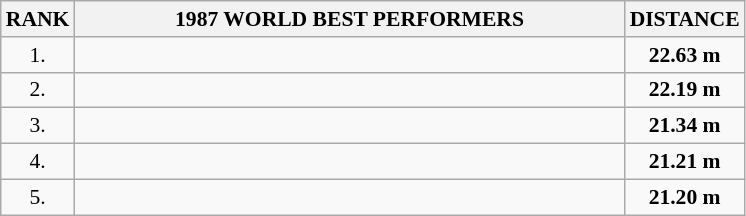<table class="wikitable" style="border-collapse: collapse; font-size: 90%;">
<tr>
<th>RANK</th>
<th align="center" style="width: 25em">1987 WORLD BEST PERFORMERS</th>
<th align="center" style="width: 5em">DISTANCE</th>
</tr>
<tr>
<td align="center">1.</td>
<td></td>
<td align="center"><strong>22.63 m</strong></td>
</tr>
<tr>
<td align="center">2.</td>
<td></td>
<td align="center"><strong>22.19 m</strong></td>
</tr>
<tr>
<td align="center">3.</td>
<td></td>
<td align="center"><strong>21.34 m</strong></td>
</tr>
<tr>
<td align="center">4.</td>
<td></td>
<td align="center"><strong>21.21 m</strong></td>
</tr>
<tr>
<td align="center">5.</td>
<td></td>
<td align="center"><strong>21.20 m</strong></td>
</tr>
</table>
